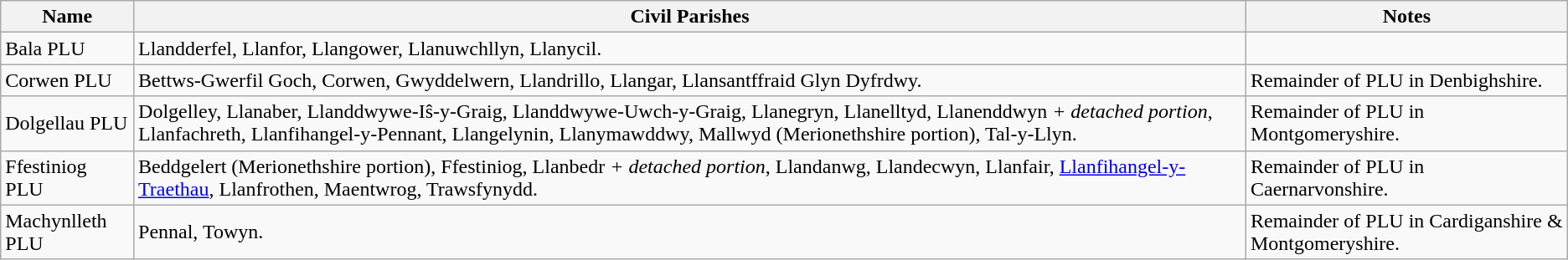<table class="wikitable">
<tr>
<th>Name</th>
<th>Civil Parishes</th>
<th>Notes</th>
</tr>
<tr>
<td>Bala PLU</td>
<td>Llandderfel, Llanfor, Llangower, Llanuwchllyn, Llanycil.</td>
<td></td>
</tr>
<tr>
<td>Corwen PLU</td>
<td>Bettws-Gwerfil Goch, Corwen, Gwyddelwern, Llandrillo, Llangar, Llansantffraid Glyn Dyfrdwy.</td>
<td>Remainder of PLU in Denbighshire.</td>
</tr>
<tr>
<td>Dolgellau PLU</td>
<td>Dolgelley, Llanaber, Llanddwywe-Iŝ-y-Graig, Llanddwywe-Uwch-y-Graig, Llanegryn, Llanelltyd, Llanenddwyn <em>+ detached portion</em>, Llanfachreth, Llanfihangel-y-Pennant, Llangelynin, Llanymawddwy, Mallwyd (Merionethshire portion), Tal-y-Llyn.</td>
<td>Remainder of PLU in Montgomeryshire.</td>
</tr>
<tr>
<td>Ffestiniog PLU</td>
<td>Beddgelert (Merionethshire portion), Ffestiniog, Llanbedr <em>+ detached portion</em>, Llandanwg, Llandecwyn, Llanfair, <a href='#'>Llanfihangel-y-Traethau</a>, Llanfrothen, Maentwrog, Trawsfynydd.</td>
<td>Remainder of PLU in Caernarvonshire.</td>
</tr>
<tr>
<td>Machynlleth PLU</td>
<td>Pennal, Towyn.</td>
<td>Remainder of PLU in Cardiganshire & Montgomeryshire.</td>
</tr>
</table>
